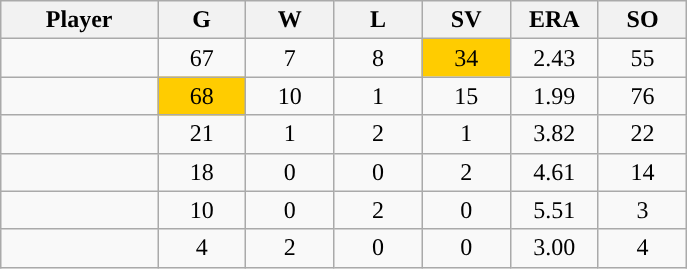<table class="wikitable sortable">
<tr>
<th bgcolor="#DDDDFF" width="16%">Player</th>
<th bgcolor="#DDDDFF" width="9%">G</th>
<th bgcolor="#DDDDFF" width="9%">W</th>
<th bgcolor="#DDDDFF" width="9%">L</th>
<th bgcolor="#DDDDFF" width="9%">SV</th>
<th bgcolor="#DDDDFF" width="9%">ERA</th>
<th bgcolor="#DDDDFF" width="9%">SO</th>
</tr>
<tr align="center">
<td></td>
<td>67</td>
<td>7</td>
<td>8</td>
<td bgcolor="#FFCC00">34</td>
<td>2.43</td>
<td>55</td>
</tr>
<tr align="center">
<td></td>
<td bgcolor="#FFCC00">68</td>
<td>10</td>
<td>1</td>
<td>15</td>
<td>1.99</td>
<td>76</td>
</tr>
<tr align="center">
<td></td>
<td>21</td>
<td>1</td>
<td>2</td>
<td>1</td>
<td>3.82</td>
<td>22</td>
</tr>
<tr align="center">
<td></td>
<td>18</td>
<td>0</td>
<td>0</td>
<td>2</td>
<td>4.61</td>
<td>14</td>
</tr>
<tr align="center">
<td></td>
<td>10</td>
<td>0</td>
<td>2</td>
<td>0</td>
<td>5.51</td>
<td>3</td>
</tr>
<tr align="center">
<td></td>
<td>4</td>
<td>2</td>
<td>0</td>
<td>0</td>
<td>3.00</td>
<td>4</td>
</tr>
</table>
